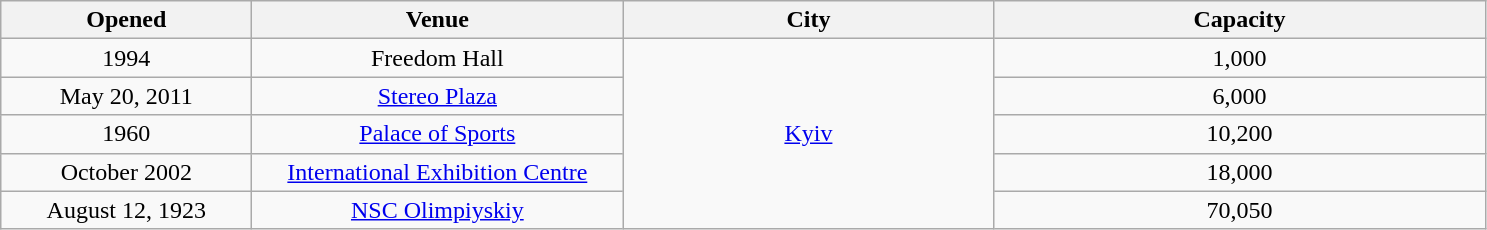<table class="sortable wikitable" style="text-align:center;">
<tr>
<th scope="col" style="width:10em;">Opened</th>
<th scope="col" style="width:15em;">Venue</th>
<th scope="col" style="width:15em;">City</th>
<th scope="col" style="width:20em;">Capacity</th>
</tr>
<tr>
<td>1994</td>
<td>Freedom Hall</td>
<td rowspan="5"><a href='#'>Kyiv</a></td>
<td>1,000</td>
</tr>
<tr>
<td>May 20, 2011</td>
<td><a href='#'>Stereo Plaza</a></td>
<td>6,000</td>
</tr>
<tr>
<td>1960</td>
<td><a href='#'>Palace of Sports</a></td>
<td>10,200</td>
</tr>
<tr>
<td>October 2002</td>
<td><a href='#'>International Exhibition Centre</a></td>
<td>18,000</td>
</tr>
<tr>
<td>August 12, 1923</td>
<td><a href='#'>NSC Olimpiyskiy</a></td>
<td>70,050</td>
</tr>
</table>
